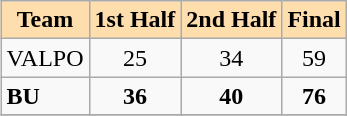<table class="wikitable" align=right>
<tr bgcolor=#ffdead align=center>
<td><strong>Team</strong></td>
<td><strong>1st Half</strong></td>
<td><strong>2nd Half</strong></td>
<td><strong>Final</strong></td>
</tr>
<tr>
<td>VALPO</td>
<td align=center>25</td>
<td align=center>34</td>
<td align=center>59</td>
</tr>
<tr>
<td><strong>BU</strong></td>
<td align=center><strong>36</strong></td>
<td align=center><strong>40</strong></td>
<td align=center><strong>76</strong></td>
</tr>
<tr>
</tr>
</table>
